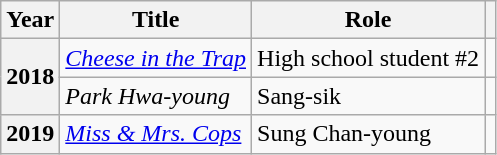<table class="wikitable sortable plainrowheaders">
<tr>
<th scope="col">Year</th>
<th scope="col">Title</th>
<th scope="col">Role</th>
<th scope="col" class="unsortable"></th>
</tr>
<tr>
<th scope="row" rowspan="2">2018</th>
<td><a href='#'><em>Cheese in the Trap</em></a></td>
<td>High school student #2</td>
<td style="text-align: center;"></td>
</tr>
<tr>
<td><em>Park Hwa-young</em></td>
<td>Sang-sik</td>
<td style="text-align: center;"></td>
</tr>
<tr>
<th scope="row">2019</th>
<td><em><a href='#'>Miss & Mrs. Cops</a></em></td>
<td>Sung Chan-young</td>
<td style="text-align: center;"></td>
</tr>
</table>
